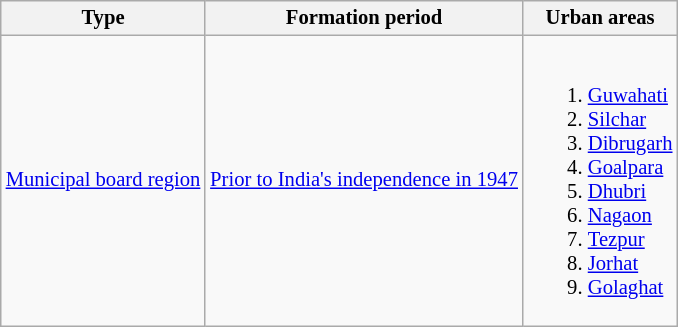<table class="wikitable" style="font-size:86%">
<tr>
<th>Type</th>
<th>Formation period</th>
<th>Urban areas</th>
</tr>
<tr>
<td><a href='#'>Municipal board region</a></td>
<td><a href='#'>Prior to India's independence in 1947</a></td>
<td><br><ol><li><a href='#'>Guwahati</a></li><li><a href='#'>Silchar</a></li><li><a href='#'>Dibrugarh</a></li><li><a href='#'>Goalpara</a></li><li><a href='#'>Dhubri</a></li><li><a href='#'>Nagaon</a></li><li><a href='#'>Tezpur</a></li><li><a href='#'>Jorhat</a></li><li><a href='#'>Golaghat</a></li></ol></td>
</tr>
</table>
